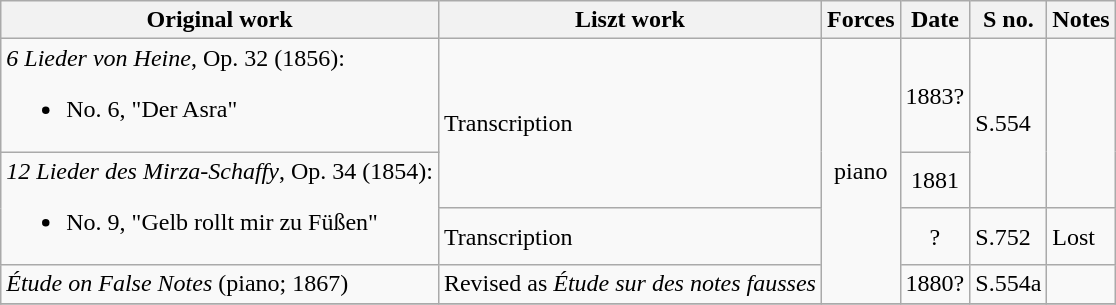<table class="wikitable">
<tr>
<th>Original work</th>
<th>Liszt work</th>
<th>Forces</th>
<th>Date</th>
<th>S no.</th>
<th>Notes</th>
</tr>
<tr>
<td><em>6 Lieder von Heine</em>, Op. 32 (1856):<br><ul><li>No. 6, "Der Asra"</li></ul></td>
<td rowspan=2>Transcription</td>
<td rowspan=4 style="text-align: center">piano</td>
<td style="text-align: center">1883?</td>
<td rowspan=2>S.554</td>
<td rowspan=2></td>
</tr>
<tr>
<td rowspan=2><em>12 Lieder des Mirza-Schaffy</em>, Op. 34 (1854):<br><ul><li>No. 9, "Gelb rollt mir zu Füßen"</li></ul></td>
<td style="text-align: center">1881</td>
</tr>
<tr>
<td>Transcription</td>
<td style="text-align: center">?</td>
<td>S.752</td>
<td>Lost</td>
</tr>
<tr>
<td><em>Étude on False Notes</em> (piano; 1867)</td>
<td>Revised as <em>Étude sur des notes fausses</em></td>
<td style="text-align: center">1880?</td>
<td>S.554a</td>
<td></td>
</tr>
<tr>
</tr>
</table>
